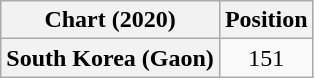<table class="wikitable plainrowheaders" style="text-align:center">
<tr>
<th scope="col">Chart (2020)</th>
<th scope="col">Position</th>
</tr>
<tr>
<th scope="row">South Korea (Gaon)</th>
<td>151</td>
</tr>
</table>
